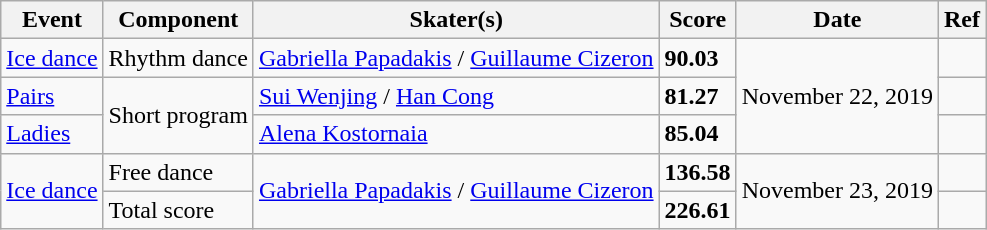<table class="wikitable sortable">
<tr>
<th>Event</th>
<th class="unsortable">Component</th>
<th>Skater(s)</th>
<th>Score</th>
<th>Date</th>
<th class="unsortable">Ref</th>
</tr>
<tr>
<td><a href='#'>Ice dance</a></td>
<td>Rhythm dance</td>
<td> <a href='#'>Gabriella Papadakis</a> / <a href='#'>Guillaume Cizeron</a></td>
<td><strong>90.03</strong></td>
<td rowspan=3>November 22, 2019</td>
<td></td>
</tr>
<tr>
<td><a href='#'>Pairs</a></td>
<td rowspan=2>Short program</td>
<td> <a href='#'>Sui Wenjing</a> / <a href='#'>Han Cong</a></td>
<td><strong>81.27</strong></td>
<td></td>
</tr>
<tr>
<td><a href='#'>Ladies</a></td>
<td> <a href='#'>Alena Kostornaia</a></td>
<td><strong>85.04</strong></td>
<td></td>
</tr>
<tr>
<td rowspan=2><a href='#'>Ice dance</a></td>
<td>Free dance</td>
<td rowspan=2> <a href='#'>Gabriella Papadakis</a> / <a href='#'>Guillaume Cizeron</a></td>
<td><strong>136.58</strong></td>
<td rowspan=2>November 23, 2019</td>
<td></td>
</tr>
<tr>
<td>Total score</td>
<td><strong>226.61</strong></td>
<td></td>
</tr>
</table>
